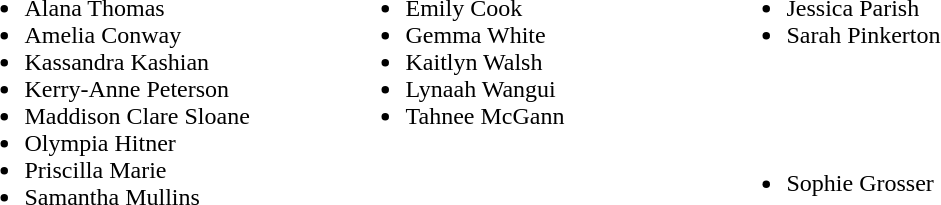<table>
<tr>
<td width=250px><strong></strong></td>
<td width=250px><strong></strong></td>
<td width=250px><strong></strong></td>
</tr>
<tr style="vertical-align: top;"|>
<td rowspan=2><br><ul><li>Alana Thomas</li><li>Amelia Conway</li><li>Kassandra Kashian</li><li>Kerry-Anne Peterson</li><li>Maddison Clare Sloane</li><li>Olympia Hitner</li><li>Priscilla Marie</li><li>Samantha Mullins</li></ul></td>
<td rowspan=2><br><ul><li>Emily Cook</li><li>Gemma White</li><li>Kaitlyn Walsh</li><li>Lynaah Wangui</li><li>Tahnee McGann</li></ul></td>
<td><br><ul><li>Jessica Parish</li><li>Sarah Pinkerton</li></ul></td>
</tr>
<tr style="vertical-align: top;"|>
<td><strong></strong><br><br><ul><li>Sophie Grosser</li></ul></td>
</tr>
</table>
